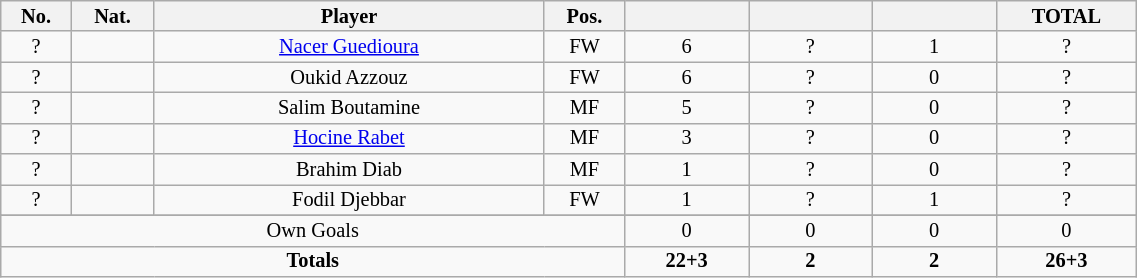<table class="wikitable sortable alternance"  style="font-size:85%; text-align:center; line-height:14px; width:60%;">
<tr>
<th width=10>No.</th>
<th width=10>Nat.</th>
<th width=140>Player</th>
<th width=10>Pos.</th>
<th width=40></th>
<th width=40></th>
<th width=40></th>
<th width=40>TOTAL</th>
</tr>
<tr>
<td>?</td>
<td></td>
<td><a href='#'>Nacer Guedioura</a></td>
<td>FW</td>
<td>6</td>
<td>?</td>
<td>1</td>
<td>?</td>
</tr>
<tr>
<td>?</td>
<td></td>
<td>Oukid Azzouz</td>
<td>FW</td>
<td>6</td>
<td>?</td>
<td>0</td>
<td>?</td>
</tr>
<tr>
<td>?</td>
<td></td>
<td>Salim Boutamine</td>
<td>MF</td>
<td>5</td>
<td>?</td>
<td>0</td>
<td>?</td>
</tr>
<tr>
<td>?</td>
<td></td>
<td><a href='#'>Hocine Rabet</a></td>
<td>MF</td>
<td>3</td>
<td>?</td>
<td>0</td>
<td>?</td>
</tr>
<tr>
<td>?</td>
<td></td>
<td>Brahim Diab</td>
<td>MF</td>
<td>1</td>
<td>?</td>
<td>0</td>
<td>?</td>
</tr>
<tr>
<td>?</td>
<td></td>
<td>Fodil Djebbar</td>
<td>FW</td>
<td>1</td>
<td>?</td>
<td>1</td>
<td>?</td>
</tr>
<tr>
</tr>
<tr class="sortbottom">
<td colspan="4">Own Goals</td>
<td>0</td>
<td>0</td>
<td>0</td>
<td>0</td>
</tr>
<tr class="sortbottom">
<td colspan="4"><strong>Totals</strong></td>
<td><strong>22+3</strong></td>
<td><strong>2</strong></td>
<td><strong>2</strong></td>
<td><strong>26+3</strong></td>
</tr>
</table>
